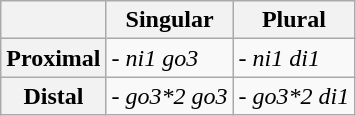<table class="wikitable">
<tr>
<th></th>
<th>Singular</th>
<th>Plural</th>
</tr>
<tr>
<th>Proximal</th>
<td> - <em>ni1 go3</em></td>
<td> - <em>ni1 di1</em></td>
</tr>
<tr>
<th>Distal</th>
<td> - <em>go3*2 go3</em></td>
<td> - <em>go3*2 di1</em></td>
</tr>
</table>
